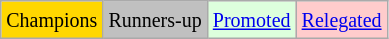<table class="wikitable">
<tr>
<td bgcolor=gold><small>Champions</small></td>
<td style="background:silver;"><small>Runners-up</small></td>
<td style="background:#dfd;"><small><a href='#'>Promoted</a></small></td>
<td style="background:#fcc;"><small><a href='#'>Relegated</a></small></td>
</tr>
</table>
